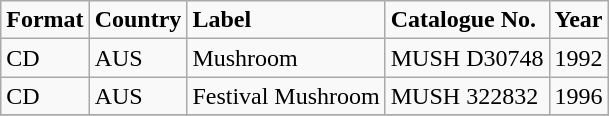<table class="wikitable">
<tr>
<td colspan="1"><strong>Format</strong></td>
<td colspan="1"><strong>Country</strong></td>
<td colspan="1"><strong>Label</strong></td>
<td colspan="1"><strong>Catalogue No.</strong></td>
<td colspan="1"><strong>Year</strong></td>
</tr>
<tr>
<td>CD</td>
<td>AUS</td>
<td>Mushroom</td>
<td>MUSH D30748</td>
<td>1992</td>
</tr>
<tr>
<td>CD</td>
<td>AUS</td>
<td>Festival Mushroom</td>
<td>MUSH 322832</td>
<td>1996</td>
</tr>
<tr>
</tr>
</table>
